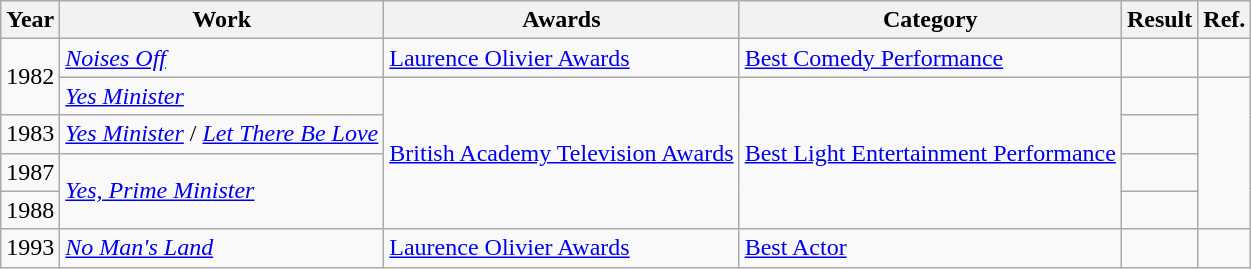<table class="wikitable">
<tr>
<th>Year</th>
<th>Work</th>
<th>Awards</th>
<th>Category</th>
<th>Result</th>
<th>Ref.</th>
</tr>
<tr>
<td rowspan="2">1982</td>
<td><a href='#'><em>Noises Off</em></a></td>
<td><a href='#'>Laurence Olivier Awards</a></td>
<td><a href='#'>Best Comedy Performance</a></td>
<td></td>
<td></td>
</tr>
<tr>
<td><a href='#'><em>Yes Minister</em></a></td>
<td rowspan="4"><a href='#'>British Academy Television Awards</a></td>
<td rowspan="4"><a href='#'>Best Light Entertainment Performance</a></td>
<td></td>
<td rowspan="4"></td>
</tr>
<tr>
<td>1983</td>
<td><a href='#'><em>Yes Minister</em></a> / <a href='#'><em>Let There Be Love</em></a></td>
<td></td>
</tr>
<tr>
<td>1987</td>
<td rowspan="2"><a href='#'><em>Yes, Prime Minister</em></a></td>
<td></td>
</tr>
<tr>
<td>1988</td>
<td></td>
</tr>
<tr>
<td>1993</td>
<td><a href='#'><em>No Man's Land</em></a></td>
<td><a href='#'>Laurence Olivier Awards</a></td>
<td><a href='#'>Best Actor</a></td>
<td></td>
<td></td>
</tr>
</table>
